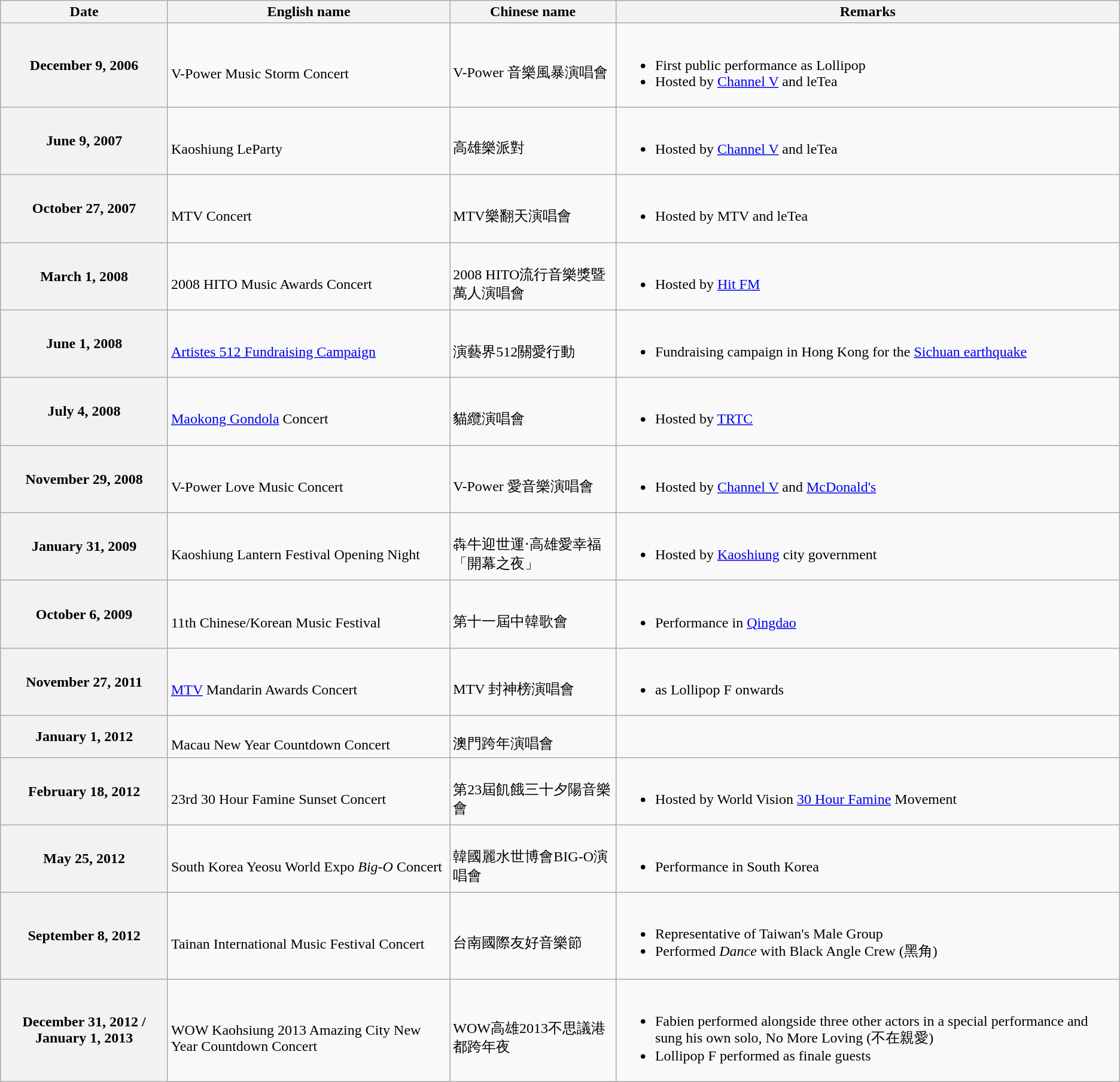<table class="wikitable">
<tr>
<th>Date</th>
<th>English name</th>
<th>Chinese name</th>
<th>Remarks</th>
</tr>
<tr>
<th>December 9, 2006</th>
<td><br>V-Power Music Storm Concert</td>
<td><br>V-Power 音樂風暴演唱會</td>
<td><br><ul><li>First public performance as Lollipop</li><li>Hosted by <a href='#'>Channel V</a> and leTea</li></ul></td>
</tr>
<tr>
<th>June 9, 2007</th>
<td><br>Kaoshiung LeParty</td>
<td><br>高雄樂派對</td>
<td><br><ul><li>Hosted by <a href='#'>Channel V</a> and leTea</li></ul></td>
</tr>
<tr>
<th>October 27, 2007</th>
<td><br>MTV Concert</td>
<td><br>MTV樂翻天演唱會</td>
<td><br><ul><li>Hosted by MTV and leTea</li></ul></td>
</tr>
<tr>
<th>March 1, 2008</th>
<td><br>2008 HITO Music Awards Concert</td>
<td><br>2008 HITO流行音樂獎暨萬人演唱會</td>
<td><br><ul><li>Hosted by <a href='#'>Hit FM</a></li></ul></td>
</tr>
<tr>
<th>June 1, 2008</th>
<td><br><a href='#'>Artistes 512 Fundraising Campaign</a></td>
<td><br>演藝界512關愛行動</td>
<td><br><ul><li>Fundraising campaign in Hong Kong for the <a href='#'>Sichuan earthquake</a></li></ul></td>
</tr>
<tr>
<th>July 4, 2008</th>
<td><br><a href='#'>Maokong Gondola</a> Concert</td>
<td><br>貓纜演唱會</td>
<td><br><ul><li>Hosted by <a href='#'>TRTC</a></li></ul></td>
</tr>
<tr>
<th>November 29, 2008</th>
<td><br>V-Power Love Music Concert</td>
<td><br>V-Power 愛音樂演唱會</td>
<td><br><ul><li>Hosted by <a href='#'>Channel V</a> and <a href='#'>McDonald's</a></li></ul></td>
</tr>
<tr>
<th>January 31, 2009</th>
<td><br>Kaoshiung Lantern Festival Opening Night</td>
<td><br>犇牛迎世運‧高雄愛幸福「開幕之夜」</td>
<td><br><ul><li>Hosted by <a href='#'>Kaoshiung</a> city government</li></ul></td>
</tr>
<tr>
<th>October 6, 2009</th>
<td><br>11th Chinese/Korean Music Festival</td>
<td><br>第十一屆中韓歌會</td>
<td><br><ul><li>Performance in <a href='#'>Qingdao</a></li></ul></td>
</tr>
<tr>
<th>November 27, 2011</th>
<td><br><a href='#'>MTV</a> Mandarin Awards Concert</td>
<td><br>MTV 封神榜演唱會</td>
<td><br><ul><li>as Lollipop F onwards</li></ul></td>
</tr>
<tr>
<th>January 1, 2012</th>
<td><br>Macau New Year Countdown Concert</td>
<td><br>澳門跨年演唱會</td>
<td></td>
</tr>
<tr>
<th>February 18, 2012</th>
<td><br>23rd 30 Hour Famine Sunset Concert</td>
<td><br>第23屆飢餓三十夕陽音樂會</td>
<td><br><ul><li>Hosted by World Vision <a href='#'>30 Hour Famine</a> Movement</li></ul></td>
</tr>
<tr>
<th>May 25, 2012</th>
<td><br>South Korea Yeosu World Expo <em>Big-O</em> Concert</td>
<td><br>韓國麗水世博會BIG-O演唱會</td>
<td><br><ul><li>Performance in South Korea</li></ul></td>
</tr>
<tr>
<th>September 8, 2012</th>
<td><br>Tainan International Music Festival Concert</td>
<td><br>台南國際友好音樂節</td>
<td><br><ul><li>Representative of Taiwan's Male Group</li><li>Performed <em>Dance</em> with Black Angle Crew (黑角)</li></ul></td>
</tr>
<tr>
<th>December 31, 2012 / January 1, 2013</th>
<td><br>WOW Kaohsiung 2013 Amazing City New Year Countdown Concert</td>
<td><br>WOW高雄2013不思議港都跨年夜</td>
<td><br><ul><li>Fabien performed alongside three other actors in a special performance and sung his own solo, No More Loving (不在親愛)</li><li>Lollipop F performed as finale guests</li></ul></td>
</tr>
</table>
